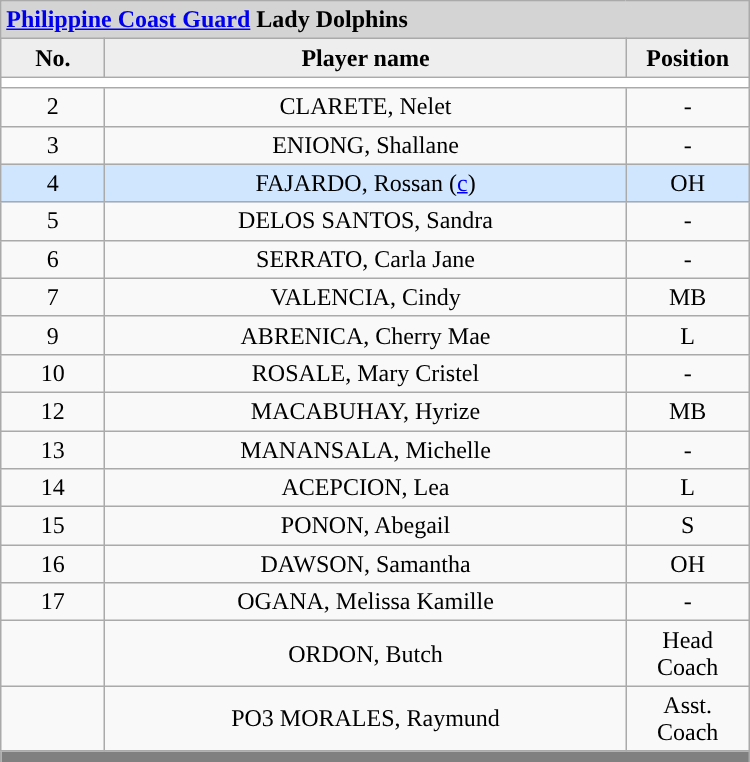<table class='wikitable mw-collapsible mw-collapsed' style='text-align: center; width: 500px; border: none;'>
<tr>
<th style="background:#D4D4D4; text-align:left;" colspan=3> <a href='#'>Philippine Coast Guard</a> Lady Dolphins</th>
</tr>
<tr style="background:#EEEEEE; font-weight:bold;">
<td width=10%>No.</td>
<td width=50%>Player name</td>
<td width=10%>Position</td>
</tr>
<tr style="background:#FFFFFF;">
<td colspan=3 align=center></td>
</tr>
<tr>
<td align=center>2</td>
<td>CLARETE, Nelet</td>
<td align=center>-</td>
</tr>
<tr>
<td align=center>3</td>
<td>ENIONG, Shallane</td>
<td align=center>-</td>
</tr>
<tr style="background: #D0E6FF">
<td align=center>4</td>
<td>FAJARDO, Rossan (<a href='#'>c</a>)</td>
<td align=center>OH</td>
</tr>
<tr>
<td align=center>5</td>
<td>DELOS SANTOS, Sandra</td>
<td align=center>-</td>
</tr>
<tr>
<td align=center>6</td>
<td>SERRATO, Carla Jane</td>
<td align=center>-</td>
</tr>
<tr>
<td align=center>7</td>
<td>VALENCIA, Cindy</td>
<td align=center>MB</td>
</tr>
<tr>
<td align=center>9</td>
<td>ABRENICA, Cherry Mae</td>
<td align=center>L</td>
</tr>
<tr>
<td align=center>10</td>
<td>ROSALE, Mary Cristel</td>
<td align=center>-</td>
</tr>
<tr>
<td align=center>12</td>
<td>MACABUHAY, Hyrize</td>
<td align=center>MB</td>
</tr>
<tr>
<td align=center>13</td>
<td>MANANSALA, Michelle</td>
<td align=center>-</td>
</tr>
<tr>
<td align=center>14</td>
<td>ACEPCION, Lea</td>
<td align=center>L</td>
</tr>
<tr>
<td align=center>15</td>
<td>PONON, Abegail</td>
<td align=center>S</td>
</tr>
<tr>
<td align=center>16</td>
<td>DAWSON, Samantha</td>
<td align=center>OH</td>
</tr>
<tr>
<td align=center>17</td>
<td>OGANA, Melissa Kamille</td>
<td align=center>-</td>
</tr>
<tr>
<td align=center></td>
<td>ORDON, Butch</td>
<td align=center>Head Coach</td>
</tr>
<tr>
<td align=center></td>
<td>PO3 MORALES, Raymund</td>
<td align=center>Asst. Coach</td>
</tr>
<tr>
<th style="background:gray;" colspan=3></th>
</tr>
<tr>
</tr>
</table>
